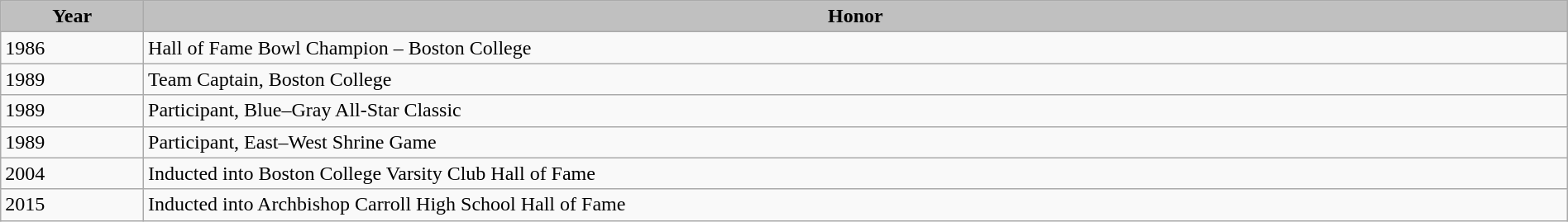<table class="wikitable" style="width: 100%; text-align: left; border: 1px solid #aaa;">
<tr>
<th style="background: #C0C0C0; color:#000;">Year</th>
<th style="background: #C0C0C0; color:#000;">Honor</th>
</tr>
<tr>
<td>1986</td>
<td>Hall of Fame Bowl Champion – Boston College</td>
</tr>
<tr>
<td>1989</td>
<td>Team Captain, Boston College</td>
</tr>
<tr>
<td>1989</td>
<td>Participant, Blue–Gray All-Star Classic</td>
</tr>
<tr>
<td>1989</td>
<td>Participant, East–West Shrine Game</td>
</tr>
<tr>
<td>2004</td>
<td>Inducted into Boston College Varsity Club Hall of Fame</td>
</tr>
<tr>
<td>2015</td>
<td>Inducted into Archbishop Carroll High School Hall of Fame</td>
</tr>
</table>
